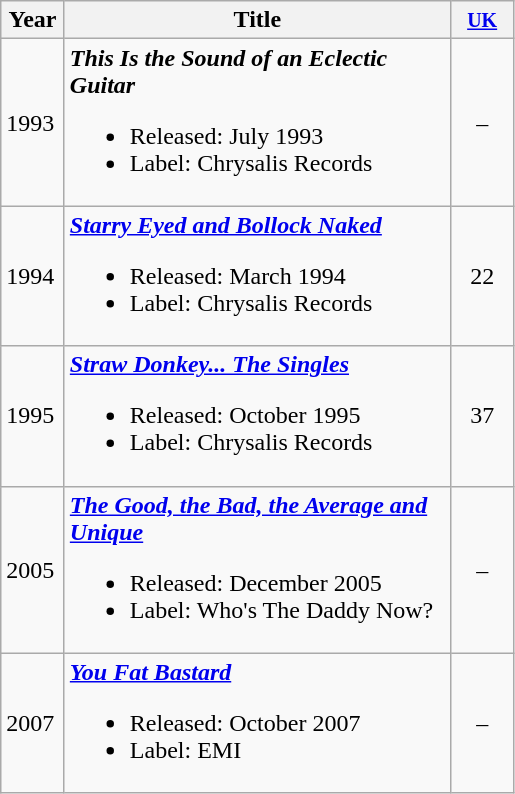<table class="wikitable">
<tr>
<th width="35">Year</th>
<th width="250">Title</th>
<th width="35"><small><a href='#'>UK</a></small><br></th>
</tr>
<tr>
<td>1993</td>
<td><strong><em>This Is the Sound of an Eclectic Guitar</em></strong><br><ul><li>Released: July 1993</li><li>Label: Chrysalis Records</li></ul></td>
<td align="center">–</td>
</tr>
<tr>
<td>1994</td>
<td><strong><em><a href='#'>Starry Eyed and Bollock Naked</a></em></strong><br><ul><li>Released: March 1994</li><li>Label: Chrysalis Records</li></ul></td>
<td align="center">22</td>
</tr>
<tr>
<td>1995</td>
<td><strong><em><a href='#'>Straw Donkey... The Singles</a></em></strong><br><ul><li>Released: October 1995</li><li>Label: Chrysalis Records</li></ul></td>
<td align="center">37</td>
</tr>
<tr>
<td>2005</td>
<td><strong><em><a href='#'>The Good, the Bad, the Average and Unique</a></em></strong><br><ul><li>Released: December 2005</li><li>Label: Who's The Daddy Now?</li></ul></td>
<td align="center">–</td>
</tr>
<tr>
<td>2007</td>
<td><strong><em><a href='#'>You Fat Bastard</a></em></strong><br><ul><li>Released: October 2007</li><li>Label: EMI</li></ul></td>
<td align="center">–</td>
</tr>
</table>
